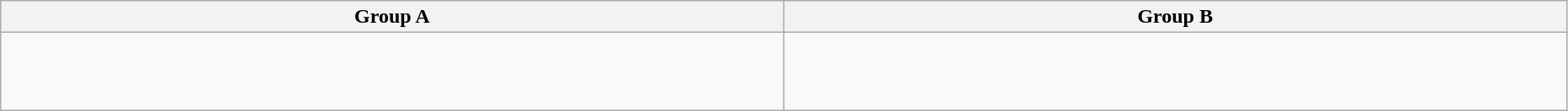<table class="wikitable" width="98%">
<tr>
<th width="25%">Group A</th>
<th width="25%">Group B</th>
</tr>
<tr>
<td><br><br><br></td>
<td><br><br><br></td>
</tr>
</table>
